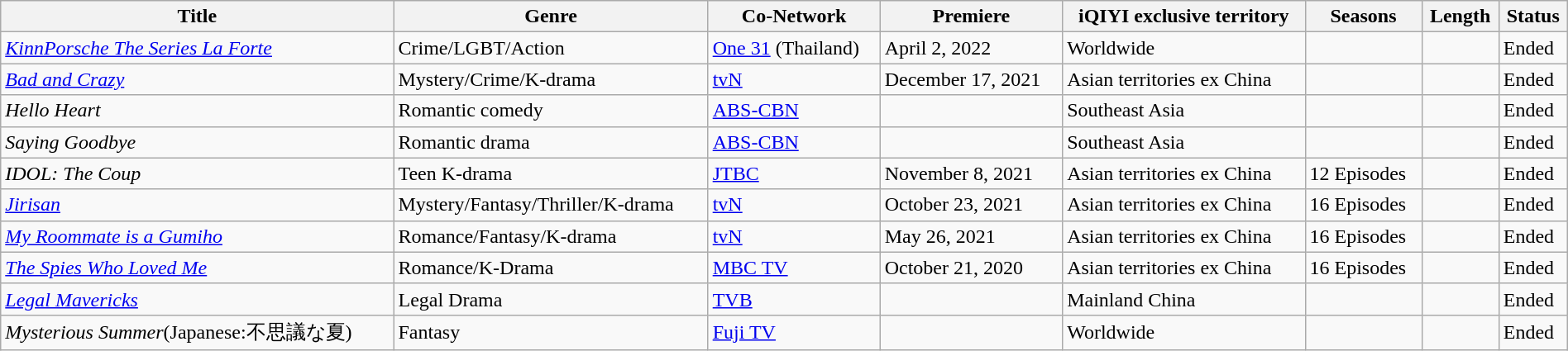<table class="wikitable sortable" style="width:100%" id="dramashows">
<tr>
<th>Title</th>
<th>Genre</th>
<th>Co-Network</th>
<th>Premiere</th>
<th>iQIYI exclusive territory</th>
<th>Seasons</th>
<th>Length</th>
<th>Status</th>
</tr>
<tr>
<td><em><a href='#'>KinnPorsche The Series La Forte</a></em></td>
<td>Crime/LGBT/Action</td>
<td><a href='#'>One 31</a> (Thailand)</td>
<td>April 2, 2022</td>
<td>Worldwide</td>
<td></td>
<td></td>
<td>Ended</td>
</tr>
<tr>
<td><em><a href='#'>Bad and Crazy</a></em></td>
<td>Mystery/Crime/K-drama</td>
<td><a href='#'>tvN</a></td>
<td>December 17, 2021</td>
<td>Asian territories ex China</td>
<td></td>
<td></td>
<td>Ended</td>
</tr>
<tr>
<td><em>Hello Heart</em></td>
<td>Romantic comedy</td>
<td><a href='#'>ABS-CBN</a></td>
<td></td>
<td>Southeast Asia</td>
<td></td>
<td></td>
<td>Ended</td>
</tr>
<tr>
<td><em>Saying Goodbye</em></td>
<td>Romantic drama</td>
<td><a href='#'>ABS-CBN</a></td>
<td></td>
<td>Southeast Asia</td>
<td></td>
<td></td>
<td>Ended</td>
</tr>
<tr>
<td><em>IDOL: The Coup</em></td>
<td>Teen K-drama</td>
<td><a href='#'>JTBC</a></td>
<td>November 8, 2021</td>
<td>Asian territories ex China</td>
<td>12 Episodes</td>
<td></td>
<td>Ended</td>
</tr>
<tr>
<td><a href='#'><em>Jirisan</em></a></td>
<td>Mystery/Fantasy/Thriller/K-drama</td>
<td><a href='#'>tvN</a></td>
<td>October 23, 2021</td>
<td>Asian territories ex China</td>
<td>16 Episodes</td>
<td></td>
<td>Ended</td>
</tr>
<tr>
<td><em><a href='#'>My Roommate is a Gumiho</a></em></td>
<td>Romance/Fantasy/K-drama</td>
<td><a href='#'>tvN</a></td>
<td>May 26, 2021</td>
<td>Asian territories ex China</td>
<td>16 Episodes</td>
<td></td>
<td>Ended</td>
</tr>
<tr>
<td><em><a href='#'>The Spies Who Loved Me</a></em></td>
<td>Romance/K-Drama</td>
<td><a href='#'>MBC TV</a></td>
<td>October 21, 2020</td>
<td>Asian territories ex China</td>
<td>16 Episodes</td>
<td></td>
<td>Ended</td>
</tr>
<tr>
<td><em><a href='#'>Legal Mavericks</a></em></td>
<td>Legal Drama</td>
<td><a href='#'>TVB</a></td>
<td></td>
<td>Mainland China</td>
<td></td>
<td></td>
<td>Ended</td>
</tr>
<tr>
<td><em>Mysterious Summer</em>(Japanese:不思議な夏)</td>
<td>Fantasy</td>
<td><a href='#'>Fuji TV</a></td>
<td></td>
<td>Worldwide</td>
<td></td>
<td></td>
<td>Ended</td>
</tr>
</table>
